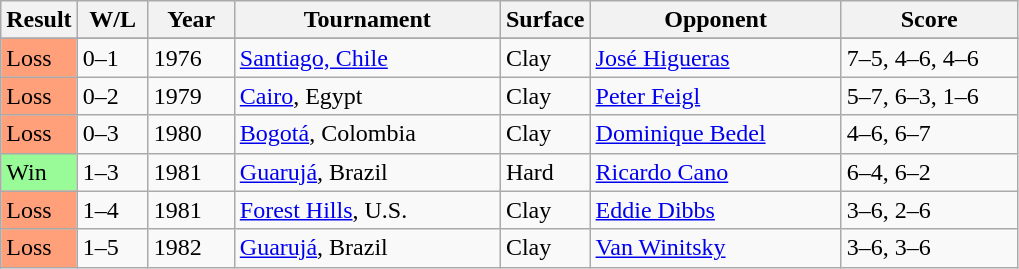<table class="sortable wikitable">
<tr>
<th>Result</th>
<th style="width:40px" class="unsortable">W/L</th>
<th style="width:50px">Year</th>
<th style="width:170px">Tournament</th>
<th style="width:50px">Surface</th>
<th style="width:160px">Opponent</th>
<th style="width:110px" class="unsortable">Score</th>
</tr>
<tr>
</tr>
<tr>
<td style="background:#ffa07a;">Loss</td>
<td>0–1</td>
<td>1976</td>
<td><a href='#'>Santiago, Chile</a></td>
<td>Clay</td>
<td> <a href='#'>José Higueras</a></td>
<td>7–5, 4–6, 4–6</td>
</tr>
<tr>
<td style="background:#ffa07a;">Loss</td>
<td>0–2</td>
<td>1979</td>
<td><a href='#'>Cairo</a>, Egypt</td>
<td>Clay</td>
<td> <a href='#'>Peter Feigl</a></td>
<td>5–7, 6–3, 1–6</td>
</tr>
<tr>
<td style="background:#ffa07a;">Loss</td>
<td>0–3</td>
<td>1980</td>
<td><a href='#'>Bogotá</a>, Colombia</td>
<td>Clay</td>
<td> <a href='#'>Dominique Bedel</a></td>
<td>4–6, 6–7</td>
</tr>
<tr>
<td style="background:#98fb98;">Win</td>
<td>1–3</td>
<td>1981</td>
<td><a href='#'>Guarujá</a>, Brazil</td>
<td>Hard</td>
<td> <a href='#'>Ricardo Cano</a></td>
<td>6–4, 6–2</td>
</tr>
<tr>
<td style="background:#ffa07a;">Loss</td>
<td>1–4</td>
<td>1981</td>
<td><a href='#'>Forest Hills</a>, U.S.</td>
<td>Clay</td>
<td> <a href='#'>Eddie Dibbs</a></td>
<td>3–6, 2–6</td>
</tr>
<tr>
<td style="background:#ffa07a;">Loss</td>
<td>1–5</td>
<td>1982</td>
<td><a href='#'>Guarujá</a>, Brazil</td>
<td>Clay</td>
<td> <a href='#'>Van Winitsky</a></td>
<td>3–6, 3–6</td>
</tr>
</table>
